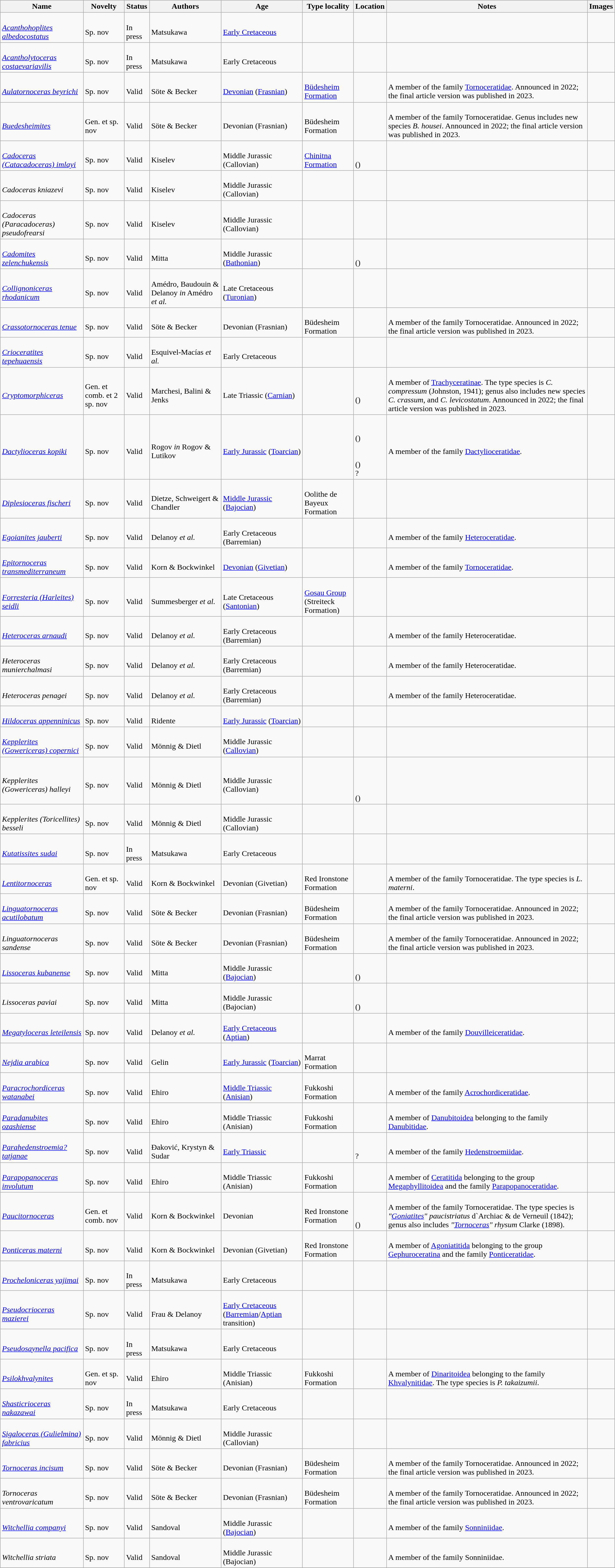<table class="wikitable sortable" align="center" width="100%">
<tr>
<th>Name</th>
<th>Novelty</th>
<th>Status</th>
<th>Authors</th>
<th>Age</th>
<th>Type locality</th>
<th>Location</th>
<th>Notes</th>
<th>Images</th>
</tr>
<tr>
<td><br><em><a href='#'>Acanthohoplites albedocostatus</a></em></td>
<td><br>Sp. nov</td>
<td><br>In press</td>
<td><br>Matsukawa</td>
<td><br><a href='#'>Early Cretaceous</a></td>
<td></td>
<td><br></td>
<td></td>
<td></td>
</tr>
<tr>
<td><br><em><a href='#'>Acantholytoceras costaevariavilis</a></em></td>
<td><br>Sp. nov</td>
<td><br>In press</td>
<td><br>Matsukawa</td>
<td><br>Early Cretaceous</td>
<td></td>
<td><br></td>
<td></td>
<td></td>
</tr>
<tr>
<td><br><em><a href='#'>Aulatornoceras beyrichi</a></em></td>
<td><br>Sp. nov</td>
<td><br>Valid</td>
<td><br>Söte & Becker</td>
<td><br><a href='#'>Devonian</a> (<a href='#'>Frasnian</a>)</td>
<td><br><a href='#'>Büdesheim Formation</a></td>
<td><br></td>
<td><br>A member of the family <a href='#'>Tornoceratidae</a>. Announced in 2022; the final article version was published in 2023.</td>
<td></td>
</tr>
<tr>
<td><br><em><a href='#'>Buedesheimites</a></em></td>
<td><br>Gen. et sp. nov</td>
<td><br>Valid</td>
<td><br>Söte & Becker</td>
<td><br>Devonian (Frasnian)</td>
<td><br>Büdesheim Formation</td>
<td><br></td>
<td><br>A member of the family Tornoceratidae. Genus includes new species <em>B. housei</em>. Announced in 2022; the final article version was published in 2023.</td>
<td></td>
</tr>
<tr>
<td><br><em><a href='#'>Cadoceras (Catacadoceras) imlayi</a></em></td>
<td><br>Sp. nov</td>
<td><br>Valid</td>
<td><br>Kiselev</td>
<td><br>Middle Jurassic (Callovian)</td>
<td><br><a href='#'>Chinitna Formation</a></td>
<td><br><br>()</td>
<td></td>
<td></td>
</tr>
<tr>
<td><br><em>Cadoceras kniazevi</em></td>
<td><br>Sp. nov</td>
<td><br>Valid</td>
<td><br>Kiselev</td>
<td><br>Middle Jurassic (Callovian)</td>
<td></td>
<td><br></td>
<td></td>
<td></td>
</tr>
<tr>
<td><br><em>Cadoceras (Paracadoceras) pseudofrearsi</em></td>
<td><br>Sp. nov</td>
<td><br>Valid</td>
<td><br>Kiselev</td>
<td><br>Middle Jurassic (Callovian)</td>
<td></td>
<td><br></td>
<td></td>
<td></td>
</tr>
<tr>
<td><br><em><a href='#'>Cadomites zelenchukensis</a></em></td>
<td><br>Sp. nov</td>
<td><br>Valid</td>
<td><br>Mitta</td>
<td><br>Middle Jurassic (<a href='#'>Bathonian</a>)</td>
<td></td>
<td><br><br>()</td>
<td></td>
<td></td>
</tr>
<tr>
<td><br><em><a href='#'>Collignoniceras rhodanicum</a></em></td>
<td><br>Sp. nov</td>
<td><br>Valid</td>
<td><br>Amédro, Baudouin & Delanoy <em>in</em> Amédro <em>et al.</em></td>
<td><br>Late Cretaceous (<a href='#'>Turonian</a>)</td>
<td></td>
<td><br></td>
<td></td>
<td></td>
</tr>
<tr>
<td><br><em><a href='#'>Crassotornoceras tenue</a></em></td>
<td><br>Sp. nov</td>
<td><br>Valid</td>
<td><br>Söte & Becker</td>
<td><br>Devonian (Frasnian)</td>
<td><br>Büdesheim Formation</td>
<td><br></td>
<td><br>A member of the family Tornoceratidae. Announced in 2022; the final article version was published in 2023.</td>
<td></td>
</tr>
<tr>
<td><br><em><a href='#'>Crioceratites tepehuaensis</a></em></td>
<td><br>Sp. nov</td>
<td><br>Valid</td>
<td><br>Esquivel-Macías <em>et al.</em></td>
<td><br>Early Cretaceous</td>
<td></td>
<td><br></td>
<td></td>
<td></td>
</tr>
<tr>
<td><br><em><a href='#'>Cryptomorphiceras</a></em></td>
<td><br>Gen. et comb. et 2 sp. nov</td>
<td><br>Valid</td>
<td><br>Marchesi, Balini & Jenks</td>
<td><br>Late Triassic (<a href='#'>Carnian</a>)</td>
<td></td>
<td><br><br>()</td>
<td><br>A member of <a href='#'>Trachyceratinae</a>. The type species is <em>C. compressum</em> (Johnston, 1941); genus also includes new species <em>C. crassum</em>, and <em>C. levicostatum</em>. Announced in 2022; the final article version was published in 2023.</td>
<td></td>
</tr>
<tr>
<td><br><em><a href='#'>Dactylioceras kopiki</a></em></td>
<td><br>Sp. nov</td>
<td><br>Valid</td>
<td><br>Rogov <em>in</em> Rogov & Lutikov</td>
<td><br><a href='#'>Early Jurassic</a> (<a href='#'>Toarcian</a>)</td>
<td></td>
<td><br><br>()<br>
<br>
<br>()<br>
?</td>
<td><br>A member of the family <a href='#'>Dactylioceratidae</a>.</td>
<td></td>
</tr>
<tr>
<td><br><em><a href='#'>Diplesioceras fischeri</a></em></td>
<td><br>Sp. nov</td>
<td><br>Valid</td>
<td><br>Dietze, Schweigert & Chandler</td>
<td><br><a href='#'>Middle Jurassic</a> (<a href='#'>Bajocian</a>)</td>
<td><br>Oolithe de Bayeux Formation</td>
<td><br></td>
<td></td>
<td></td>
</tr>
<tr>
<td><br><em><a href='#'>Egoianites jauberti</a></em></td>
<td><br>Sp. nov</td>
<td><br>Valid</td>
<td><br>Delanoy <em>et al.</em></td>
<td><br>Early Cretaceous (Barremian)</td>
<td></td>
<td><br></td>
<td><br>A member of the family <a href='#'>Heteroceratidae</a>.</td>
<td></td>
</tr>
<tr>
<td><br><em><a href='#'>Epitornoceras transmediterraneum</a></em></td>
<td><br>Sp. nov</td>
<td><br>Valid</td>
<td><br>Korn & Bockwinkel</td>
<td><br><a href='#'>Devonian</a> (<a href='#'>Givetian</a>)</td>
<td></td>
<td><br></td>
<td><br>A member of the family <a href='#'>Tornoceratidae</a>.</td>
<td></td>
</tr>
<tr>
<td><br><em><a href='#'>Forresteria (Harleites) seidli</a></em></td>
<td><br>Sp. nov</td>
<td><br>Valid</td>
<td><br>Summesberger <em>et al.</em></td>
<td><br>Late Cretaceous (<a href='#'>Santonian</a>)</td>
<td><br><a href='#'>Gosau Group</a><br>(Streiteck Formation)</td>
<td><br></td>
<td></td>
<td></td>
</tr>
<tr>
<td><br><em><a href='#'>Heteroceras arnaudi</a></em></td>
<td><br>Sp. nov</td>
<td><br>Valid</td>
<td><br>Delanoy <em>et al.</em></td>
<td><br>Early Cretaceous (Barremian)</td>
<td></td>
<td><br></td>
<td><br>A member of the family Heteroceratidae.</td>
<td></td>
</tr>
<tr>
<td><br><em>Heteroceras munierchalmasi</em></td>
<td><br>Sp. nov</td>
<td><br>Valid</td>
<td><br>Delanoy <em>et al.</em></td>
<td><br>Early Cretaceous (Barremian)</td>
<td></td>
<td><br></td>
<td><br>A member of the family Heteroceratidae.</td>
<td></td>
</tr>
<tr>
<td><br><em>Heteroceras penagei</em></td>
<td><br>Sp. nov</td>
<td><br>Valid</td>
<td><br>Delanoy <em>et al.</em></td>
<td><br>Early Cretaceous (Barremian)</td>
<td></td>
<td><br></td>
<td><br>A member of the family Heteroceratidae.</td>
<td></td>
</tr>
<tr>
<td><br><em><a href='#'>Hildoceras appenninicus</a></em></td>
<td><br>Sp. nov</td>
<td><br>Valid</td>
<td><br>Ridente</td>
<td><br><a href='#'>Early Jurassic</a> (<a href='#'>Toarcian</a>)</td>
<td></td>
<td><br></td>
<td></td>
<td></td>
</tr>
<tr>
<td><br><em><a href='#'>Kepplerites (Gowericeras) copernici</a></em></td>
<td><br>Sp. nov</td>
<td><br>Valid</td>
<td><br>Mönnig & Dietl</td>
<td><br>Middle Jurassic (<a href='#'>Callovian</a>)</td>
<td></td>
<td><br></td>
<td></td>
<td></td>
</tr>
<tr>
<td><br><em>Kepplerites (Gowericeras) halleyi</em></td>
<td><br>Sp. nov</td>
<td><br>Valid</td>
<td><br>Mönnig & Dietl</td>
<td><br>Middle Jurassic (Callovian)</td>
<td></td>
<td><br><br>
<br>
<br>()</td>
<td></td>
<td></td>
</tr>
<tr>
<td><br><em>Kepplerites (Toricellites) besseli</em></td>
<td><br>Sp. nov</td>
<td><br>Valid</td>
<td><br>Mönnig & Dietl</td>
<td><br>Middle Jurassic (Callovian)</td>
<td></td>
<td><br></td>
<td></td>
<td></td>
</tr>
<tr>
<td><br><em><a href='#'>Kutatissites sudai</a></em></td>
<td><br>Sp. nov</td>
<td><br>In press</td>
<td><br>Matsukawa</td>
<td><br>Early Cretaceous</td>
<td></td>
<td><br></td>
<td></td>
<td></td>
</tr>
<tr>
<td><br><em><a href='#'>Lentitornoceras</a></em></td>
<td><br>Gen. et sp. nov</td>
<td><br>Valid</td>
<td><br>Korn & Bockwinkel</td>
<td><br>Devonian (Givetian)</td>
<td><br>Red Ironstone Formation</td>
<td><br></td>
<td><br>A member of the family Tornoceratidae. The type species is <em>L. materni</em>.</td>
<td></td>
</tr>
<tr>
<td><br><em><a href='#'>Linguatornoceras acutilobatum</a></em></td>
<td><br>Sp. nov</td>
<td><br>Valid</td>
<td><br>Söte & Becker</td>
<td><br>Devonian (Frasnian)</td>
<td><br>Büdesheim Formation</td>
<td><br></td>
<td><br>A member of the family Tornoceratidae. Announced in 2022; the final article version was published in 2023.</td>
<td></td>
</tr>
<tr>
<td><br><em>Linguatornoceras sandense</em></td>
<td><br>Sp. nov</td>
<td><br>Valid</td>
<td><br>Söte & Becker</td>
<td><br>Devonian (Frasnian)</td>
<td><br>Büdesheim Formation</td>
<td><br></td>
<td><br>A member of the family Tornoceratidae. Announced in 2022; the final article version was published in 2023.</td>
<td></td>
</tr>
<tr>
<td><br><em><a href='#'>Lissoceras kubanense</a></em></td>
<td><br>Sp. nov</td>
<td><br>Valid</td>
<td><br>Mitta</td>
<td><br>Middle Jurassic (<a href='#'>Bajocian</a>)</td>
<td></td>
<td><br><br>()</td>
<td></td>
<td></td>
</tr>
<tr>
<td><br><em>Lissoceras paviai</em></td>
<td><br>Sp. nov</td>
<td><br>Valid</td>
<td><br>Mitta</td>
<td><br>Middle Jurassic (Bajocian)</td>
<td></td>
<td><br><br>()</td>
<td></td>
<td></td>
</tr>
<tr>
<td><br><em><a href='#'>Megatyloceras leteilensis</a></em></td>
<td><br>Sp. nov</td>
<td><br>Valid</td>
<td><br>Delanoy <em>et al.</em></td>
<td><br><a href='#'>Early Cretaceous</a> (<a href='#'>Aptian</a>)</td>
<td></td>
<td><br></td>
<td><br>A member of the family <a href='#'>Douvilleiceratidae</a>.</td>
<td></td>
</tr>
<tr>
<td><br><em><a href='#'>Nejdia arabica</a></em></td>
<td><br>Sp. nov</td>
<td><br>Valid</td>
<td><br>Gelin</td>
<td><br><a href='#'>Early Jurassic</a> (<a href='#'>Toarcian</a>)</td>
<td><br>Marrat Formation</td>
<td><br></td>
<td></td>
<td></td>
</tr>
<tr>
<td><br><em><a href='#'>Paracrochordiceras watanabei</a></em></td>
<td><br>Sp. nov</td>
<td><br>Valid</td>
<td><br>Ehiro</td>
<td><br><a href='#'>Middle Triassic</a> (<a href='#'>Anisian</a>)</td>
<td><br>Fukkoshi Formation</td>
<td><br></td>
<td><br>A member of the family <a href='#'>Acrochordiceratidae</a>.</td>
<td></td>
</tr>
<tr>
<td><br><em><a href='#'>Paradanubites ozashiense</a></em></td>
<td><br>Sp. nov</td>
<td><br>Valid</td>
<td><br>Ehiro</td>
<td><br>Middle Triassic (Anisian)</td>
<td><br>Fukkoshi Formation</td>
<td><br></td>
<td><br>A member of <a href='#'>Danubitoidea</a> belonging to the family <a href='#'>Danubitidae</a>.</td>
<td></td>
</tr>
<tr>
<td><br><em><a href='#'>Parahedenstroemia? tatjanae</a></em></td>
<td><br>Sp. nov</td>
<td><br>Valid</td>
<td><br>Đaković, Krystyn & Sudar</td>
<td><br><a href='#'>Early Triassic</a></td>
<td></td>
<td><br><br>
?</td>
<td><br>A member of the family <a href='#'>Hedenstroemiidae</a>.</td>
<td></td>
</tr>
<tr>
<td><br><em><a href='#'>Parapopanoceras involutum</a></em></td>
<td><br>Sp. nov</td>
<td><br>Valid</td>
<td><br>Ehiro</td>
<td><br>Middle Triassic (Anisian)</td>
<td><br>Fukkoshi Formation</td>
<td><br></td>
<td><br>A member of <a href='#'>Ceratitida</a> belonging to the group <a href='#'>Megaphyllitoidea</a> and the family <a href='#'>Parapopanoceratidae</a>.</td>
<td></td>
</tr>
<tr>
<td><br><em><a href='#'>Paucitornoceras</a></em></td>
<td><br>Gen. et comb. nov</td>
<td><br>Valid</td>
<td><br>Korn & Bockwinkel</td>
<td><br>Devonian</td>
<td><br>Red Ironstone Formation</td>
<td><br><br>
<br>()</td>
<td><br>A member of the family Tornoceratidae. The type species is <em>"<a href='#'>Goniatites</a>" paucistriatus</em> d`Archiac & de Verneuil (1842); genus also includes <em>"<a href='#'>Tornoceras</a>" rhysum</em>  Clarke (1898).</td>
<td></td>
</tr>
<tr>
<td><br><em><a href='#'>Ponticeras materni</a></em></td>
<td><br>Sp. nov</td>
<td><br>Valid</td>
<td><br>Korn & Bockwinkel</td>
<td><br>Devonian (Givetian)</td>
<td><br>Red Ironstone Formation</td>
<td><br></td>
<td><br>A member of <a href='#'>Agoniatitida</a> belonging to the group <a href='#'>Gephuroceratina</a> and the family <a href='#'>Ponticeratidae</a>.</td>
<td></td>
</tr>
<tr>
<td><br><em><a href='#'>Procheloniceras yajimai</a></em></td>
<td><br>Sp. nov</td>
<td><br>In press</td>
<td><br>Matsukawa</td>
<td><br>Early Cretaceous</td>
<td></td>
<td><br></td>
<td></td>
<td></td>
</tr>
<tr>
<td><br><em><a href='#'>Pseudocrioceras mazierei</a></em></td>
<td><br>Sp. nov</td>
<td><br>Valid</td>
<td><br>Frau & Delanoy</td>
<td><br><a href='#'>Early Cretaceous</a> (<a href='#'>Barremian</a>/<a href='#'>Aptian</a> transition)</td>
<td></td>
<td><br></td>
<td></td>
<td></td>
</tr>
<tr>
<td><br><em><a href='#'>Pseudosaynella pacifica</a></em></td>
<td><br>Sp. nov</td>
<td><br>In press</td>
<td><br>Matsukawa</td>
<td><br>Early Cretaceous</td>
<td></td>
<td><br></td>
<td></td>
<td></td>
</tr>
<tr>
<td><br><em><a href='#'>Psilokhvalynites</a></em></td>
<td><br>Gen. et sp. nov</td>
<td><br>Valid</td>
<td><br>Ehiro</td>
<td><br>Middle Triassic (Anisian)</td>
<td><br>Fukkoshi Formation</td>
<td><br></td>
<td><br>A member of <a href='#'>Dinaritoidea</a> belonging to the family <a href='#'>Khvalynitidae</a>. The type species is <em>P. takaizumii</em>.</td>
<td></td>
</tr>
<tr>
<td><br><em><a href='#'>Shasticrioceras nakazawai</a></em></td>
<td><br>Sp. nov</td>
<td><br>In press</td>
<td><br>Matsukawa</td>
<td><br>Early Cretaceous</td>
<td></td>
<td><br></td>
<td></td>
<td></td>
</tr>
<tr>
<td><br><em><a href='#'>Sigaloceras (Gulielmina) fabricius</a></em></td>
<td><br>Sp. nov</td>
<td><br>Valid</td>
<td><br>Mönnig & Dietl</td>
<td><br>Middle Jurassic (Callovian)</td>
<td></td>
<td><br></td>
<td></td>
<td></td>
</tr>
<tr>
<td><br><em><a href='#'>Tornoceras incisum</a></em></td>
<td><br>Sp. nov</td>
<td><br>Valid</td>
<td><br>Söte & Becker</td>
<td><br>Devonian (Frasnian)</td>
<td><br>Büdesheim Formation</td>
<td><br></td>
<td><br>A member of the family Tornoceratidae. Announced in 2022; the final article version was published in 2023.</td>
<td></td>
</tr>
<tr>
<td><br><em>Tornoceras ventrovaricatum</em></td>
<td><br>Sp. nov</td>
<td><br>Valid</td>
<td><br>Söte & Becker</td>
<td><br>Devonian (Frasnian)</td>
<td><br>Büdesheim Formation</td>
<td><br></td>
<td><br>A member of the family Tornoceratidae. Announced in 2022; the final article version was published in 2023.</td>
<td></td>
</tr>
<tr>
<td><br><em><a href='#'>Witchellia companyi</a></em></td>
<td><br>Sp. nov</td>
<td><br>Valid</td>
<td><br>Sandoval</td>
<td><br>Middle Jurassic (<a href='#'>Bajocian</a>)</td>
<td></td>
<td><br></td>
<td><br>A member of the family <a href='#'>Sonniniidae</a>.</td>
<td></td>
</tr>
<tr>
<td><br><em>Witchellia striata</em></td>
<td><br>Sp. nov</td>
<td><br>Valid</td>
<td><br>Sandoval</td>
<td><br>Middle Jurassic (Bajocian)</td>
<td></td>
<td><br></td>
<td><br>A member of the family Sonniniidae.</td>
<td></td>
</tr>
<tr>
</tr>
</table>
